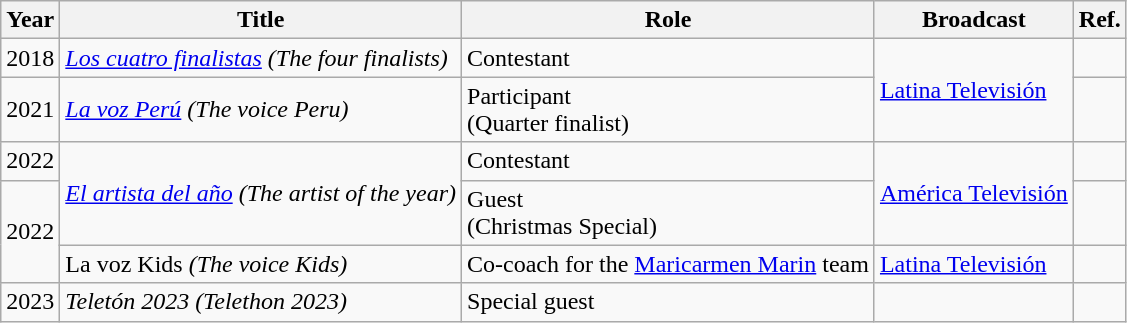<table class="wikitable">
<tr>
<th>Year</th>
<th>Title</th>
<th>Role</th>
<th>Broadcast</th>
<th>Ref.</th>
</tr>
<tr>
<td>2018</td>
<td><em><a href='#'>Los cuatro finalistas</a> (The four finalists)</em></td>
<td>Contestant</td>
<td rowspan="2"><a href='#'>Latina Televisión</a></td>
<td></td>
</tr>
<tr>
<td>2021</td>
<td><em><a href='#'>La voz Perú</a> (The voice Peru)</em></td>
<td>Participant<br>(Quarter finalist)</td>
<td></td>
</tr>
<tr>
<td>2022</td>
<td rowspan="2"><em><a href='#'>El artista del año</a> (The artist of the year)</em></td>
<td>Contestant</td>
<td rowspan="2"><a href='#'>América Televisión</a></td>
<td></td>
</tr>
<tr>
<td rowspan="2">2022</td>
<td>Guest<br>(Christmas Special)</td>
<td></td>
</tr>
<tr>
<td>La voz Kids <em>(The voice Kids)</em></td>
<td>Co-coach for the <a href='#'>Maricarmen Marin</a> team</td>
<td><a href='#'>Latina Televisión</a></td>
<td></td>
</tr>
<tr>
<td>2023</td>
<td><em>Teletón 2023 (Telethon 2023)</em></td>
<td>Special guest</td>
<td></td>
<td></td>
</tr>
</table>
